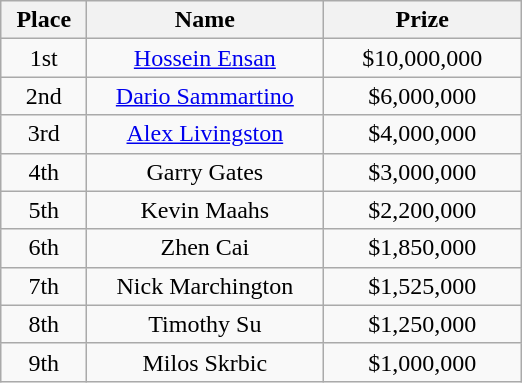<table class="wikitable">
<tr>
<th width="50">Place</th>
<th width="150">Name</th>
<th width="125">Prize</th>
</tr>
<tr>
<td align = "center">1st</td>
<td align = "center"><a href='#'>Hossein Ensan</a></td>
<td align = "center">$10,000,000</td>
</tr>
<tr>
<td align = "center">2nd</td>
<td align = "center"><a href='#'>Dario Sammartino</a></td>
<td align = "center">$6,000,000</td>
</tr>
<tr>
<td align = "center">3rd</td>
<td align = "center"><a href='#'>Alex Livingston</a></td>
<td align = "center">$4,000,000</td>
</tr>
<tr>
<td align = "center">4th</td>
<td align = "center">Garry Gates</td>
<td align = "center">$3,000,000</td>
</tr>
<tr>
<td align = "center">5th</td>
<td align = "center">Kevin Maahs</td>
<td align = "center">$2,200,000</td>
</tr>
<tr>
<td align = "center">6th</td>
<td align = "center">Zhen Cai</td>
<td align = "center">$1,850,000</td>
</tr>
<tr>
<td align = "center">7th</td>
<td align = "center">Nick Marchington</td>
<td align = "center">$1,525,000</td>
</tr>
<tr>
<td align = "center">8th</td>
<td align = "center">Timothy Su</td>
<td align = "center">$1,250,000</td>
</tr>
<tr>
<td align = "center">9th</td>
<td align = "center">Milos Skrbic</td>
<td align = "center">$1,000,000</td>
</tr>
</table>
